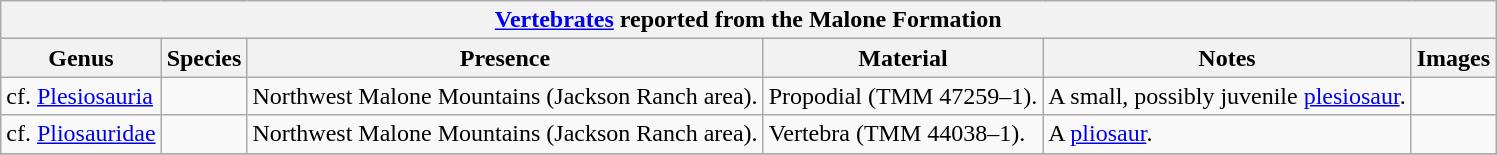<table class="wikitable" align="center">
<tr>
<th colspan="6" align="center"><strong><a href='#'>Vertebrates</a> reported from the Malone Formation</strong></th>
</tr>
<tr>
<th>Genus</th>
<th>Species</th>
<th>Presence</th>
<th><strong>Material</strong></th>
<th>Notes</th>
<th>Images</th>
</tr>
<tr>
<td>cf. <a href='#'>Plesiosauria</a></td>
<td></td>
<td>Northwest Malone Mountains (Jackson Ranch area).</td>
<td>Propodial (TMM 47259–1).</td>
<td>A small, possibly juvenile <a href='#'>plesiosaur</a>.</td>
<td></td>
</tr>
<tr>
<td>cf. <a href='#'>Pliosauridae</a></td>
<td></td>
<td>Northwest Malone Mountains (Jackson Ranch area).</td>
<td>Vertebra (TMM 44038–1).</td>
<td>A <a href='#'>pliosaur</a>.</td>
<td></td>
</tr>
<tr>
</tr>
</table>
